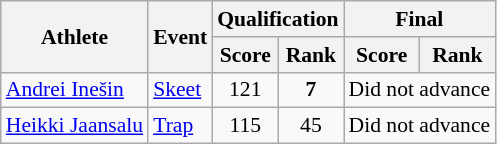<table class="wikitable" style="font-size:90%">
<tr>
<th rowspan="2">Athlete</th>
<th rowspan="2">Event</th>
<th colspan="2">Qualification</th>
<th colspan="2">Final</th>
</tr>
<tr>
<th>Score</th>
<th>Rank</th>
<th>Score</th>
<th>Rank</th>
</tr>
<tr>
<td><a href='#'>Andrei Inešin</a></td>
<td><a href='#'>Skeet</a></td>
<td align="center">121</td>
<td align="center"><strong>7</strong></td>
<td colspan="2"  align="center">Did not advance</td>
</tr>
<tr>
<td><a href='#'>Heikki Jaansalu</a></td>
<td><a href='#'>Trap</a></td>
<td align="center">115</td>
<td align="center">45</td>
<td colspan="2"  align="center">Did not advance</td>
</tr>
</table>
